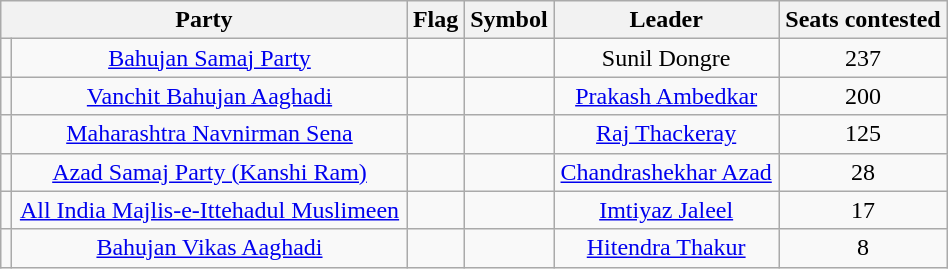<table class="wikitable" width="50%" style="text-align:center;">
<tr>
<th colspan="2">Party</th>
<th>Flag</th>
<th>Symbol</th>
<th>Leader</th>
<th>Seats contested</th>
</tr>
<tr>
<td></td>
<td><a href='#'>Bahujan Samaj Party</a></td>
<td></td>
<td></td>
<td>Sunil Dongre</td>
<td>237</td>
</tr>
<tr>
<td></td>
<td><a href='#'>Vanchit Bahujan Aaghadi</a></td>
<td></td>
<td></td>
<td><a href='#'>Prakash Ambedkar</a></td>
<td>200</td>
</tr>
<tr>
<td></td>
<td><a href='#'>Maharashtra Navnirman Sena</a></td>
<td></td>
<td></td>
<td><a href='#'>Raj Thackeray</a></td>
<td>125</td>
</tr>
<tr>
<td></td>
<td><a href='#'>Azad Samaj Party (Kanshi Ram)</a></td>
<td></td>
<td></td>
<td><a href='#'>Chandrashekhar Azad</a></td>
<td>28</td>
</tr>
<tr>
<td></td>
<td><a href='#'>All India Majlis-e-Ittehadul Muslimeen</a></td>
<td></td>
<td></td>
<td><a href='#'>Imtiyaz Jaleel</a></td>
<td>17</td>
</tr>
<tr>
<td></td>
<td><a href='#'>Bahujan Vikas Aaghadi</a></td>
<td></td>
<td></td>
<td><a href='#'>Hitendra Thakur</a></td>
<td>8</td>
</tr>
</table>
